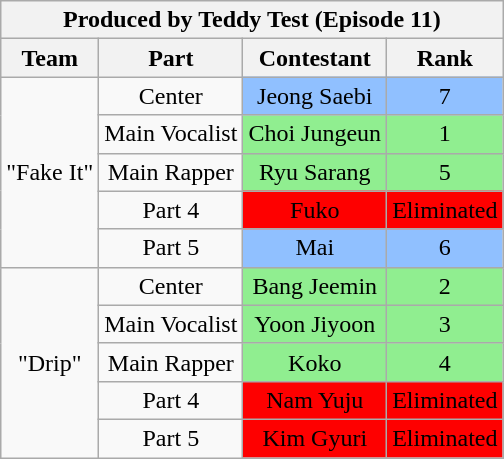<table class="wikitable sortable" style="text-align:center">
<tr>
<th colspan="4">Produced by Teddy Test (Episode 11)</th>
</tr>
<tr>
<th class="unsortable">Team</th>
<th>Part</th>
<th class="unsortable">Contestant</th>
<th>Rank</th>
</tr>
<tr>
<td rowspan="5">"Fake It"</td>
<td>Center</td>
<td style="background:#90C0FF">Jeong Saebi</td>
<td style="background:#90C0FF">7</td>
</tr>
<tr>
<td>Main Vocalist</td>
<td style="background:#90EE90">Choi Jungeun</td>
<td style="background:#90EE90">1</td>
</tr>
<tr>
<td>Main Rapper</td>
<td style="background:#90EE90">Ryu Sarang</td>
<td style="background:#90EE90">5</td>
</tr>
<tr>
<td>Part 4</td>
<td style="background:#FE0000">Fuko</td>
<td style="background:#FE0000">Eliminated</td>
</tr>
<tr>
<td>Part 5</td>
<td style="background:#90C0FF">Mai</td>
<td style="background:#90C0FF">6</td>
</tr>
<tr>
<td rowspan="5">"Drip"</td>
<td>Center</td>
<td style="background:#90EE90">Bang Jeemin</td>
<td style="background:#90EE90">2</td>
</tr>
<tr>
<td>Main Vocalist</td>
<td style="background:#90EE90">Yoon Jiyoon</td>
<td style="background:#90EE90">3</td>
</tr>
<tr>
<td>Main Rapper</td>
<td style="background:#90EE90">Koko</td>
<td style="background:#90EE90">4</td>
</tr>
<tr>
<td>Part 4</td>
<td style="background:#FE0000">Nam Yuju</td>
<td style="background:#FE0000">Eliminated</td>
</tr>
<tr>
<td>Part 5</td>
<td style="background:#FE0000">Kim Gyuri</td>
<td style="background:#FE0000">Eliminated</td>
</tr>
</table>
